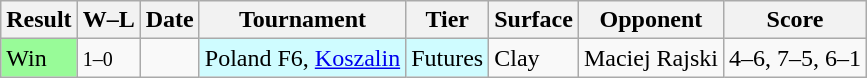<table class="sortable wikitable">
<tr>
<th>Result</th>
<th class="unsortable">W–L</th>
<th>Date</th>
<th>Tournament</th>
<th>Tier</th>
<th>Surface</th>
<th>Opponent</th>
<th class="unsortable">Score</th>
</tr>
<tr>
<td bgcolor=98FB98>Win</td>
<td><small>1–0</small></td>
<td></td>
<td style="background:#cffcff;">Poland F6, <a href='#'>Koszalin</a></td>
<td style="background:#cffcff;">Futures</td>
<td>Clay</td>
<td> Maciej Rajski</td>
<td>4–6, 7–5, 6–1</td>
</tr>
</table>
